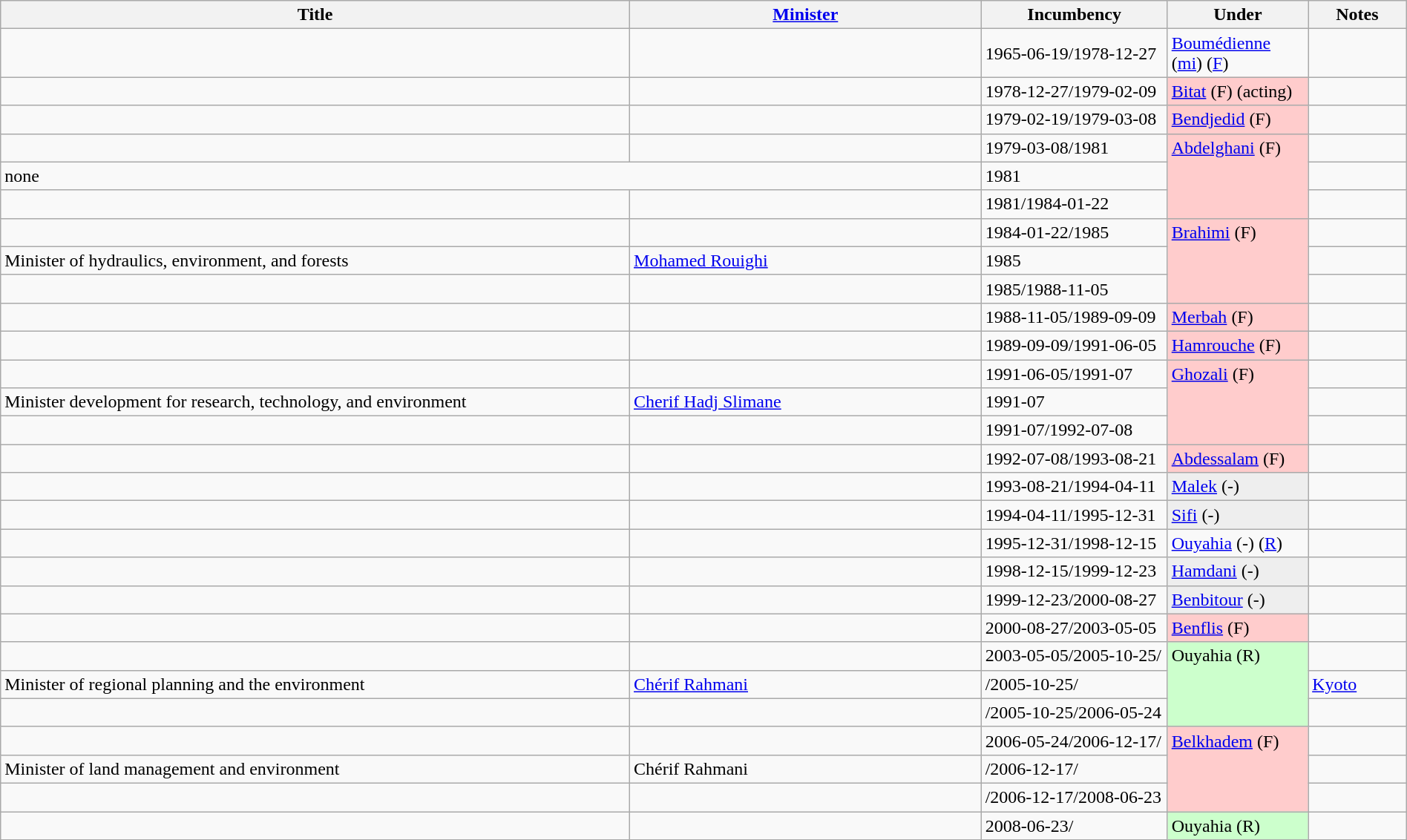<table class="wikitable" style="width:100%;">
<tr>
<th>Title</th>
<th style="width:25%;"><a href='#'>Minister</a></th>
<th style="width:160px;">Incumbency</th>
<th style="width:10%;">Under</th>
<th style="width:7%;">Notes</th>
</tr>
<tr>
<td></td>
<td></td>
<td>1965-06-19/1978-12-27</td>
<td><a href='#'>Boumédienne</a> (<a href='#'>mi</a>) (<a href='#'>F</a>)</td>
<td></td>
</tr>
<tr>
<td></td>
<td></td>
<td>1978-12-27/1979-02-09</td>
<td style="background:#fcc;"><a href='#'>Bitat</a> (F) (acting)</td>
<td></td>
</tr>
<tr>
<td></td>
<td></td>
<td>1979-02-19/1979-03-08</td>
<td style="background:#fcc;"><a href='#'>Bendjedid</a> (F)</td>
<td></td>
</tr>
<tr>
<td></td>
<td></td>
<td>1979-03-08/1981</td>
<td rowspan="3"  style="background:#fcc; vertical-align:top;"><a href='#'>Abdelghani</a> (F)</td>
<td></td>
</tr>
<tr>
<td colspan="2">none</td>
<td>1981</td>
<td></td>
</tr>
<tr>
<td></td>
<td></td>
<td>1981/1984-01-22</td>
<td></td>
</tr>
<tr>
<td></td>
<td></td>
<td>1984-01-22/1985</td>
<td rowspan="3"  style="background:#fcc; vertical-align:top;"><a href='#'>Brahimi</a> (F)</td>
<td></td>
</tr>
<tr>
<td>Minister of hydraulics, environment, and forests</td>
<td><a href='#'>Mohamed Rouighi</a></td>
<td>1985</td>
<td></td>
</tr>
<tr>
<td></td>
<td></td>
<td>1985/1988-11-05</td>
<td></td>
</tr>
<tr>
<td></td>
<td></td>
<td>1988-11-05/1989-09-09</td>
<td style="background:#fcc;"><a href='#'>Merbah</a> (F)</td>
<td></td>
</tr>
<tr>
<td></td>
<td></td>
<td>1989-09-09/1991-06-05</td>
<td style="background:#fcc;"><a href='#'>Hamrouche</a> (F)</td>
<td></td>
</tr>
<tr>
<td></td>
<td></td>
<td>1991-06-05/1991-07</td>
<td rowspan="3"  style="background:#fcc; vertical-align:top;"><a href='#'>Ghozali</a> (F)</td>
<td></td>
</tr>
<tr>
<td>Minister development for research, technology, and environment</td>
<td><a href='#'>Cherif Hadj Slimane</a></td>
<td>1991-07</td>
<td></td>
</tr>
<tr>
<td></td>
<td></td>
<td>1991-07/1992-07-08</td>
<td></td>
</tr>
<tr>
<td></td>
<td></td>
<td>1992-07-08/1993-08-21</td>
<td style="background:#fcc;"><a href='#'>Abdessalam</a> (F)</td>
<td></td>
</tr>
<tr>
<td></td>
<td></td>
<td>1993-08-21/1994-04-11</td>
<td style="background:#eee;"><a href='#'>Malek</a> (-)</td>
<td></td>
</tr>
<tr>
<td></td>
<td></td>
<td>1994-04-11/1995-12-31</td>
<td style="background:#eee;"><a href='#'>Sifi</a> (-)</td>
<td></td>
</tr>
<tr>
<td></td>
<td></td>
<td>1995-12-31/1998-12-15</td>
<td><a href='#'>Ouyahia</a> (-) (<a href='#'>R</a>)</td>
<td></td>
</tr>
<tr>
<td></td>
<td></td>
<td>1998-12-15/1999-12-23</td>
<td style="background:#eee;"><a href='#'>Hamdani</a> (-)</td>
<td></td>
</tr>
<tr>
<td></td>
<td></td>
<td>1999-12-23/2000-08-27</td>
<td style="background:#eee;"><a href='#'>Benbitour</a> (-)</td>
<td></td>
</tr>
<tr>
<td></td>
<td></td>
<td>2000-08-27/2003-05-05</td>
<td style="background:#fcc;"><a href='#'>Benflis</a> (F)</td>
<td></td>
</tr>
<tr>
<td></td>
<td></td>
<td>2003-05-05/2005-10-25/</td>
<td rowspan="3"  style="background:#cfc; vertical-align:top;">Ouyahia (R)</td>
<td></td>
</tr>
<tr>
<td>Minister of regional planning and the environment</td>
<td><a href='#'>Chérif Rahmani</a></td>
<td>/2005-10-25/</td>
<td><a href='#'>Kyoto</a></td>
</tr>
<tr>
<td></td>
<td></td>
<td>/2005-10-25/2006-05-24</td>
<td></td>
</tr>
<tr>
<td></td>
<td></td>
<td>2006-05-24/2006-12-17/</td>
<td rowspan="3"  style="background:#fcc; vertical-align:top;"><a href='#'>Belkhadem</a> (F)</td>
<td></td>
</tr>
<tr>
<td>Minister of land management and environment</td>
<td>Chérif Rahmani</td>
<td>/2006-12-17/</td>
<td></td>
</tr>
<tr>
<td></td>
<td></td>
<td>/2006-12-17/2008-06-23</td>
<td></td>
</tr>
<tr>
<td></td>
<td></td>
<td>2008-06-23/</td>
<td style="background:#cfc;">Ouyahia (R)</td>
<td></td>
</tr>
</table>
